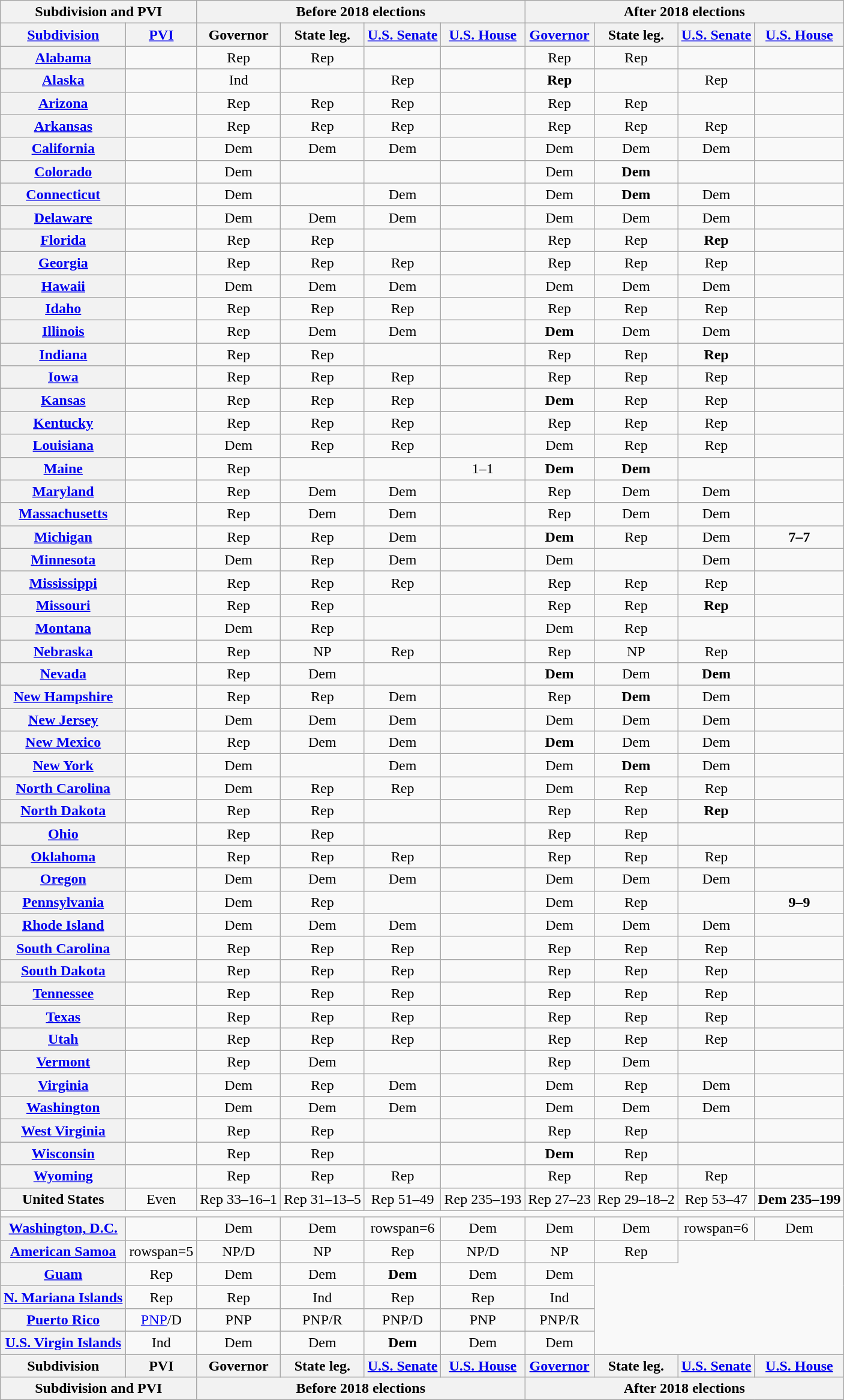<table class="wikitable sortable plainrowheaders" style="text-align: center;">
<tr>
<th scope="col" colspan=2>Subdivision and PVI</th>
<th scope="col" colspan=4>Before 2018 elections</th>
<th scope="col" colspan=5>After 2018 elections</th>
</tr>
<tr>
<th><a href='#'>Subdivision</a></th>
<th data-sort-type="number"! scope="row"><a href='#'>PVI</a></th>
<th>Governor</th>
<th>State leg.</th>
<th><a href='#'>U.S. Senate</a></th>
<th><a href='#'>U.S. House</a></th>
<th><a href='#'>Governor</a></th>
<th>State leg.</th>
<th><a href='#'>U.S. Senate</a></th>
<th><a href='#'>U.S. House</a></th>
</tr>
<tr>
<th scope="row"><a href='#'>Alabama</a></th>
<td></td>
<td>Rep</td>
<td>Rep</td>
<td></td>
<td></td>
<td>Rep</td>
<td>Rep</td>
<td></td>
<td></td>
</tr>
<tr>
<th scope="row"><a href='#'>Alaska</a></th>
<td></td>
<td>Ind</td>
<td></td>
<td>Rep</td>
<td></td>
<td><strong>Rep</strong></td>
<td></td>
<td>Rep</td>
<td></td>
</tr>
<tr>
<th scope="row"><a href='#'>Arizona</a></th>
<td></td>
<td>Rep</td>
<td>Rep</td>
<td>Rep</td>
<td></td>
<td>Rep</td>
<td>Rep</td>
<td></td>
<td></td>
</tr>
<tr>
<th scope="row"><a href='#'>Arkansas</a></th>
<td></td>
<td>Rep</td>
<td>Rep</td>
<td>Rep</td>
<td></td>
<td>Rep</td>
<td>Rep</td>
<td>Rep</td>
<td></td>
</tr>
<tr>
<th scope="row"><a href='#'>California</a></th>
<td></td>
<td>Dem</td>
<td>Dem</td>
<td>Dem</td>
<td></td>
<td>Dem</td>
<td>Dem</td>
<td>Dem</td>
<td></td>
</tr>
<tr>
<th scope="row"><a href='#'>Colorado</a></th>
<td></td>
<td>Dem</td>
<td></td>
<td></td>
<td></td>
<td>Dem</td>
<td><strong>Dem</strong></td>
<td></td>
<td></td>
</tr>
<tr>
<th scope="row"><a href='#'>Connecticut</a></th>
<td></td>
<td>Dem</td>
<td></td>
<td>Dem</td>
<td></td>
<td>Dem</td>
<td><strong>Dem</strong></td>
<td>Dem</td>
<td></td>
</tr>
<tr>
<th scope="row"><a href='#'>Delaware</a></th>
<td></td>
<td>Dem</td>
<td>Dem</td>
<td>Dem</td>
<td></td>
<td>Dem</td>
<td>Dem</td>
<td>Dem</td>
<td></td>
</tr>
<tr>
<th scope="row"><a href='#'>Florida</a></th>
<td></td>
<td>Rep</td>
<td>Rep</td>
<td></td>
<td></td>
<td>Rep</td>
<td>Rep</td>
<td><strong>Rep</strong></td>
<td></td>
</tr>
<tr>
<th scope="row"><a href='#'>Georgia</a></th>
<td></td>
<td>Rep</td>
<td>Rep</td>
<td>Rep</td>
<td></td>
<td>Rep</td>
<td>Rep</td>
<td>Rep</td>
<td></td>
</tr>
<tr>
<th scope="row"><a href='#'>Hawaii</a></th>
<td></td>
<td>Dem</td>
<td>Dem</td>
<td>Dem</td>
<td></td>
<td>Dem</td>
<td>Dem</td>
<td>Dem</td>
<td></td>
</tr>
<tr>
<th scope="row"><a href='#'>Idaho</a></th>
<td></td>
<td>Rep</td>
<td>Rep</td>
<td>Rep</td>
<td></td>
<td>Rep</td>
<td>Rep</td>
<td>Rep</td>
<td></td>
</tr>
<tr>
<th scope="row"><a href='#'>Illinois</a></th>
<td></td>
<td>Rep</td>
<td>Dem</td>
<td>Dem</td>
<td></td>
<td><strong>Dem</strong></td>
<td>Dem</td>
<td>Dem</td>
<td></td>
</tr>
<tr>
<th scope="row"><a href='#'>Indiana</a></th>
<td></td>
<td>Rep</td>
<td>Rep</td>
<td></td>
<td></td>
<td>Rep</td>
<td>Rep</td>
<td><strong>Rep</strong></td>
<td></td>
</tr>
<tr>
<th scope="row"><a href='#'>Iowa</a></th>
<td></td>
<td>Rep</td>
<td>Rep</td>
<td>Rep</td>
<td></td>
<td>Rep</td>
<td>Rep</td>
<td>Rep</td>
<td></td>
</tr>
<tr>
<th scope="row"><a href='#'>Kansas</a></th>
<td></td>
<td>Rep</td>
<td>Rep</td>
<td>Rep</td>
<td></td>
<td><strong>Dem</strong></td>
<td>Rep</td>
<td>Rep</td>
<td></td>
</tr>
<tr>
<th scope="row"><a href='#'>Kentucky</a></th>
<td></td>
<td>Rep</td>
<td>Rep</td>
<td>Rep</td>
<td></td>
<td>Rep</td>
<td>Rep</td>
<td>Rep</td>
<td></td>
</tr>
<tr>
<th scope="row"><a href='#'>Louisiana</a></th>
<td></td>
<td>Dem</td>
<td>Rep</td>
<td>Rep</td>
<td></td>
<td>Dem</td>
<td>Rep</td>
<td>Rep</td>
<td></td>
</tr>
<tr>
<th scope="row"><a href='#'>Maine</a></th>
<td></td>
<td>Rep</td>
<td></td>
<td></td>
<td> 1–1</td>
<td><strong>Dem</strong></td>
<td><strong>Dem</strong></td>
<td></td>
<td></td>
</tr>
<tr>
<th scope="row"><a href='#'>Maryland</a></th>
<td></td>
<td>Rep</td>
<td>Dem</td>
<td>Dem</td>
<td></td>
<td>Rep</td>
<td>Dem</td>
<td>Dem</td>
<td></td>
</tr>
<tr>
<th scope="row"><a href='#'>Massachusetts</a></th>
<td></td>
<td>Rep</td>
<td>Dem</td>
<td>Dem</td>
<td></td>
<td>Rep</td>
<td>Dem</td>
<td>Dem</td>
<td></td>
</tr>
<tr>
<th scope="row"><a href='#'>Michigan</a></th>
<td></td>
<td>Rep</td>
<td>Rep</td>
<td>Dem</td>
<td></td>
<td><strong>Dem</strong></td>
<td>Rep</td>
<td>Dem</td>
<td><strong> 7–7</strong></td>
</tr>
<tr>
<th scope="row"><a href='#'>Minnesota</a></th>
<td></td>
<td>Dem</td>
<td>Rep</td>
<td>Dem</td>
<td></td>
<td>Dem</td>
<td><strong></strong></td>
<td>Dem</td>
<td></td>
</tr>
<tr>
<th scope="row"><a href='#'>Mississippi</a></th>
<td></td>
<td>Rep</td>
<td>Rep</td>
<td>Rep</td>
<td></td>
<td>Rep</td>
<td>Rep</td>
<td>Rep</td>
<td></td>
</tr>
<tr>
<th scope="row"><a href='#'>Missouri</a></th>
<td></td>
<td>Rep</td>
<td>Rep</td>
<td></td>
<td></td>
<td>Rep</td>
<td>Rep</td>
<td><strong>Rep</strong></td>
<td></td>
</tr>
<tr>
<th scope="row"><a href='#'>Montana</a></th>
<td></td>
<td>Dem</td>
<td>Rep</td>
<td></td>
<td></td>
<td>Dem</td>
<td>Rep</td>
<td></td>
<td></td>
</tr>
<tr>
<th scope="row"><a href='#'>Nebraska</a></th>
<td></td>
<td>Rep</td>
<td>NP</td>
<td>Rep</td>
<td></td>
<td>Rep</td>
<td>NP</td>
<td>Rep</td>
<td></td>
</tr>
<tr>
<th scope="row"><a href='#'>Nevada</a></th>
<td></td>
<td>Rep</td>
<td>Dem</td>
<td></td>
<td></td>
<td><strong>Dem</strong></td>
<td>Dem</td>
<td><strong>Dem</strong></td>
<td></td>
</tr>
<tr>
<th scope="row"><a href='#'>New Hampshire</a></th>
<td></td>
<td>Rep</td>
<td>Rep</td>
<td>Dem</td>
<td></td>
<td>Rep</td>
<td><strong>Dem</strong></td>
<td>Dem</td>
<td></td>
</tr>
<tr>
<th scope="row"><a href='#'>New Jersey</a></th>
<td></td>
<td>Dem</td>
<td>Dem</td>
<td>Dem</td>
<td></td>
<td>Dem</td>
<td>Dem</td>
<td>Dem</td>
<td></td>
</tr>
<tr>
<th scope="row"><a href='#'>New Mexico</a></th>
<td></td>
<td>Rep</td>
<td>Dem</td>
<td>Dem</td>
<td></td>
<td><strong>Dem</strong></td>
<td>Dem</td>
<td>Dem</td>
<td></td>
</tr>
<tr>
<th scope="row"><a href='#'>New York</a></th>
<td></td>
<td>Dem</td>
<td></td>
<td>Dem</td>
<td></td>
<td>Dem</td>
<td><strong>Dem</strong></td>
<td>Dem</td>
<td></td>
</tr>
<tr>
<th scope="row"><a href='#'>North Carolina</a></th>
<td></td>
<td>Dem</td>
<td>Rep</td>
<td>Rep</td>
<td></td>
<td>Dem</td>
<td>Rep</td>
<td>Rep</td>
<td></td>
</tr>
<tr>
<th scope="row"><a href='#'>North Dakota</a></th>
<td></td>
<td>Rep</td>
<td>Rep</td>
<td></td>
<td></td>
<td>Rep</td>
<td>Rep</td>
<td><strong>Rep</strong></td>
<td></td>
</tr>
<tr>
<th scope="row"><a href='#'>Ohio</a></th>
<td></td>
<td>Rep</td>
<td>Rep</td>
<td></td>
<td></td>
<td>Rep</td>
<td>Rep</td>
<td></td>
<td></td>
</tr>
<tr>
<th scope="row"><a href='#'>Oklahoma</a></th>
<td></td>
<td>Rep</td>
<td>Rep</td>
<td>Rep</td>
<td></td>
<td>Rep</td>
<td>Rep</td>
<td>Rep</td>
<td></td>
</tr>
<tr>
<th scope="row"><a href='#'>Oregon</a></th>
<td></td>
<td>Dem</td>
<td>Dem</td>
<td>Dem</td>
<td></td>
<td>Dem</td>
<td>Dem</td>
<td>Dem</td>
<td></td>
</tr>
<tr>
<th scope="row"><a href='#'>Pennsylvania</a></th>
<td></td>
<td>Dem</td>
<td>Rep</td>
<td></td>
<td></td>
<td>Dem</td>
<td>Rep</td>
<td></td>
<td><strong> 9–9</strong></td>
</tr>
<tr>
<th scope="row"><a href='#'>Rhode Island</a></th>
<td></td>
<td>Dem</td>
<td>Dem</td>
<td>Dem</td>
<td></td>
<td>Dem</td>
<td>Dem</td>
<td>Dem</td>
<td></td>
</tr>
<tr>
<th scope="row"><a href='#'>South Carolina</a></th>
<td></td>
<td>Rep</td>
<td>Rep</td>
<td>Rep</td>
<td></td>
<td>Rep</td>
<td>Rep</td>
<td>Rep</td>
<td></td>
</tr>
<tr>
<th scope="row"><a href='#'>South Dakota</a></th>
<td></td>
<td>Rep</td>
<td>Rep</td>
<td>Rep</td>
<td></td>
<td>Rep</td>
<td>Rep</td>
<td>Rep</td>
<td></td>
</tr>
<tr>
<th scope="row"><a href='#'>Tennessee</a></th>
<td></td>
<td>Rep</td>
<td>Rep</td>
<td>Rep</td>
<td></td>
<td>Rep</td>
<td>Rep</td>
<td>Rep</td>
<td></td>
</tr>
<tr>
<th scope="row"><a href='#'>Texas</a></th>
<td></td>
<td>Rep</td>
<td>Rep</td>
<td>Rep</td>
<td></td>
<td>Rep</td>
<td>Rep</td>
<td>Rep</td>
<td></td>
</tr>
<tr>
<th scope="row"><a href='#'>Utah</a></th>
<td></td>
<td>Rep</td>
<td>Rep</td>
<td>Rep</td>
<td></td>
<td>Rep</td>
<td>Rep</td>
<td>Rep</td>
<td></td>
</tr>
<tr>
<th scope="row"><a href='#'>Vermont</a></th>
<td></td>
<td>Rep</td>
<td>Dem</td>
<td></td>
<td></td>
<td>Rep</td>
<td>Dem</td>
<td></td>
<td></td>
</tr>
<tr>
<th scope="row"><a href='#'>Virginia</a></th>
<td></td>
<td>Dem</td>
<td>Rep</td>
<td>Dem</td>
<td></td>
<td>Dem</td>
<td>Rep</td>
<td>Dem</td>
<td></td>
</tr>
<tr>
<th scope="row"><a href='#'>Washington</a></th>
<td></td>
<td>Dem</td>
<td>Dem</td>
<td>Dem</td>
<td></td>
<td>Dem</td>
<td>Dem</td>
<td>Dem</td>
<td></td>
</tr>
<tr>
<th scope="row"><a href='#'>West Virginia</a></th>
<td></td>
<td>Rep</td>
<td>Rep</td>
<td></td>
<td></td>
<td>Rep</td>
<td>Rep</td>
<td></td>
<td></td>
</tr>
<tr>
<th scope="row"><a href='#'>Wisconsin</a></th>
<td></td>
<td>Rep</td>
<td>Rep</td>
<td></td>
<td></td>
<td><strong>Dem</strong></td>
<td>Rep</td>
<td></td>
<td></td>
</tr>
<tr>
<th scope="row"><a href='#'>Wyoming</a></th>
<td></td>
<td>Rep</td>
<td>Rep</td>
<td>Rep</td>
<td></td>
<td>Rep</td>
<td>Rep</td>
<td>Rep</td>
<td></td>
</tr>
<tr class="sortbottom" |>
<th scope="row">United States</th>
<td>Even</td>
<td>Rep 33–16–1</td>
<td>Rep 31–13–5</td>
<td>Rep 51–49</td>
<td>Rep 235–193</td>
<td>Rep 27–23</td>
<td>Rep 29–18–2</td>
<td>Rep 53–47</td>
<td><strong>Dem 235–199</strong></td>
</tr>
<tr class="sortbottom">
<td colspan=11></td>
</tr>
<tr class="sortbottom" |>
<th scope="row"><a href='#'>Washington, D.C.</a></th>
<td></td>
<td>Dem</td>
<td>Dem</td>
<td>rowspan=6 </td>
<td>Dem</td>
<td>Dem</td>
<td>Dem</td>
<td>rowspan=6 </td>
<td>Dem</td>
</tr>
<tr class="sortbottom" |>
<th scope="row"><a href='#'>American Samoa</a></th>
<td>rowspan=5 </td>
<td>NP/D</td>
<td>NP</td>
<td>Rep</td>
<td>NP/D</td>
<td>NP</td>
<td>Rep</td>
</tr>
<tr class="sortbottom" |>
<th scope="row"><a href='#'>Guam</a></th>
<td>Rep</td>
<td>Dem</td>
<td>Dem</td>
<td><strong>Dem</strong></td>
<td>Dem</td>
<td>Dem</td>
</tr>
<tr class="sortbottom" |>
<th scope="row"><a href='#'>N. Mariana Islands</a></th>
<td>Rep</td>
<td>Rep</td>
<td>Ind</td>
<td>Rep</td>
<td>Rep</td>
<td>Ind</td>
</tr>
<tr class="sortbottom" |>
<th scope="row"><a href='#'>Puerto Rico</a></th>
<td><a href='#'>PNP</a>/D</td>
<td>PNP</td>
<td>PNP/R</td>
<td>PNP/D</td>
<td>PNP</td>
<td>PNP/R</td>
</tr>
<tr class="sortbottom" |>
<th scope="row"><a href='#'>U.S. Virgin Islands</a></th>
<td>Ind</td>
<td>Dem</td>
<td>Dem</td>
<td><strong>Dem</strong></td>
<td>Dem</td>
<td>Dem</td>
</tr>
<tr>
<th>Subdivision</th>
<th>PVI</th>
<th>Governor</th>
<th>State leg.</th>
<th><a href='#'>U.S. Senate</a></th>
<th><a href='#'>U.S. House</a></th>
<th><a href='#'>Governor</a></th>
<th>State leg.</th>
<th><a href='#'>U.S. Senate</a></th>
<th><a href='#'>U.S. House</a></th>
</tr>
<tr>
<th colspan=2>Subdivision and PVI</th>
<th colspan= 4>Before 2018 elections</th>
<th colspan= 4>After 2018 elections</th>
</tr>
</table>
